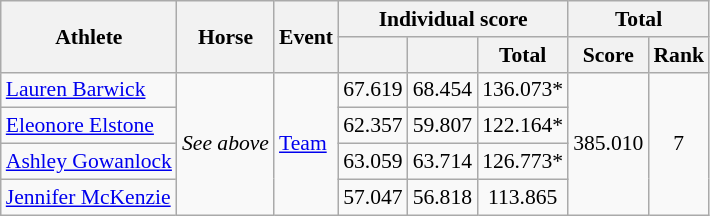<table class=wikitable style="font-size:90%">
<tr>
<th rowspan="2">Athlete</th>
<th rowspan="2">Horse</th>
<th rowspan="2">Event</th>
<th colspan="3">Individual score</th>
<th colspan="2">Total</th>
</tr>
<tr>
<th></th>
<th></th>
<th>Total</th>
<th>Score</th>
<th>Rank</th>
</tr>
<tr>
<td><a href='#'>Lauren Barwick</a></td>
<td rowspan=4><em>See above</em></td>
<td rowspan=4><a href='#'>Team</a></td>
<td align="center">67.619</td>
<td align="center">68.454</td>
<td align="center">136.073*</td>
<td align="center" rowspan="4">385.010</td>
<td align="center" rowspan="4">7</td>
</tr>
<tr>
<td><a href='#'>Eleonore Elstone</a></td>
<td align="center">62.357</td>
<td align="center">59.807</td>
<td align="center">122.164*</td>
</tr>
<tr>
<td><a href='#'>Ashley Gowanlock</a></td>
<td align="center">63.059</td>
<td align="center">63.714</td>
<td align="center">126.773*</td>
</tr>
<tr>
<td><a href='#'>Jennifer McKenzie</a></td>
<td align="center">57.047</td>
<td align="center">56.818</td>
<td align="center">113.865</td>
</tr>
</table>
